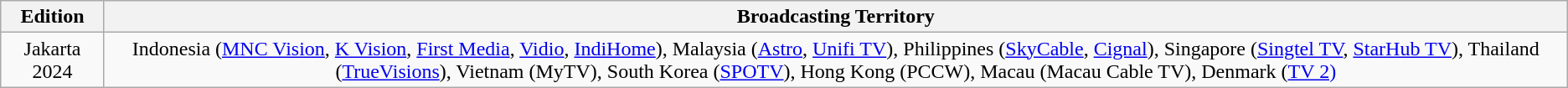<table class="wikitable" style="text-align:center">
<tr>
<th width="75"><strong>Edition</strong></th>
<th><strong>Broadcasting Territory</strong></th>
</tr>
<tr>
<td>Jakarta 2024</td>
<td>Indonesia (<a href='#'>MNC Vision</a>, <a href='#'>K Vision</a>, <a href='#'>First Media</a>, <a href='#'>Vidio</a>, <a href='#'>IndiHome</a>), Malaysia (<a href='#'>Astro</a>, <a href='#'>Unifi TV</a>), Philippines (<a href='#'>SkyCable</a>, <a href='#'>Cignal</a>), Singapore (<a href='#'>Singtel TV</a>, <a href='#'>StarHub TV</a>), Thailand (<a href='#'>TrueVisions</a>), Vietnam (MyTV), South Korea (<a href='#'>SPOTV</a>), Hong Kong (PCCW), Macau (Macau Cable TV), Denmark (<a href='#'>TV 2)</a></td>
</tr>
</table>
